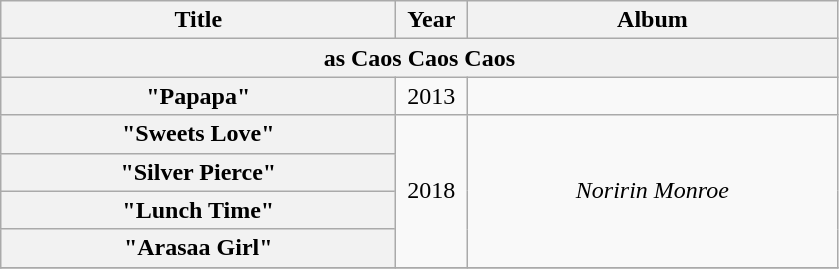<table class="wikitable plainrowheaders" style="text-align:center;">
<tr>
<th scope="col" rowspan="1" style="width:16em;">Title</th>
<th scope="col" rowspan="1" style="width:2.5em;">Year</th>
<th scope="col" rowspan="1" style="width:15em;">Album</th>
</tr>
<tr>
<th colspan="3">as Caos Caos Caos</th>
</tr>
<tr>
<th scope="row">"Papapa"</th>
<td rowspan="1">2013</td>
<td></td>
</tr>
<tr>
<th scope="row">"Sweets Love"</th>
<td rowspan="4">2018</td>
<td rowspan="4"><em>Noririn Monroe</em></td>
</tr>
<tr>
<th scope="row">"Silver Pierce"</th>
</tr>
<tr>
<th scope="row">"Lunch Time"</th>
</tr>
<tr>
<th scope="row">"Arasaa Girl"</th>
</tr>
<tr>
</tr>
</table>
